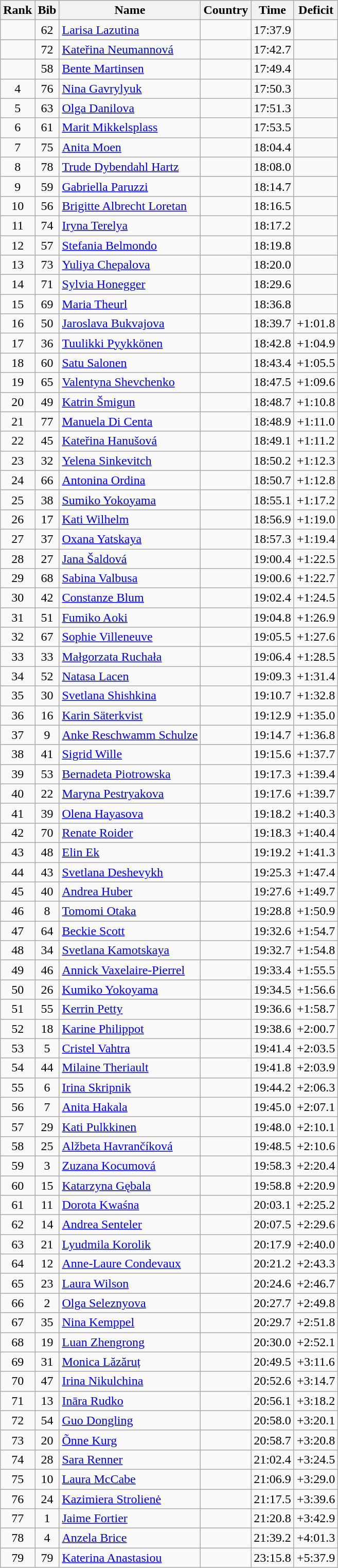<table class="wikitable sortable" style="text-align:center">
<tr>
<th>Rank</th>
<th>Bib</th>
<th>Name</th>
<th>Country</th>
<th>Time</th>
<th>Deficit</th>
</tr>
<tr>
<td></td>
<td>62</td>
<td align=left><a href='#'>Larisa Lazutina</a></td>
<td align=left></td>
<td>17:37.9</td>
<td></td>
</tr>
<tr>
<td></td>
<td>72</td>
<td align=left><a href='#'>Kateřina Neumannová</a></td>
<td align=left></td>
<td>17:42.7</td>
<td></td>
</tr>
<tr>
<td></td>
<td>58</td>
<td align=left><a href='#'>Bente Martinsen</a></td>
<td align=left></td>
<td>17:49.4</td>
<td></td>
</tr>
<tr>
<td>4</td>
<td>76</td>
<td align=left><a href='#'>Nina Gavrylyuk</a></td>
<td align=left></td>
<td>17:50.3</td>
<td></td>
</tr>
<tr>
<td>5</td>
<td>63</td>
<td align=left><a href='#'>Olga Danilova</a></td>
<td align=left></td>
<td>17:51.3</td>
<td></td>
</tr>
<tr>
<td>6</td>
<td>61</td>
<td align=left><a href='#'>Marit Mikkelsplass</a></td>
<td align=left></td>
<td>17:53.5</td>
<td></td>
</tr>
<tr>
<td>7</td>
<td>75</td>
<td align=left><a href='#'>Anita Moen</a></td>
<td align=left></td>
<td>18:04.4</td>
<td></td>
</tr>
<tr>
<td>8</td>
<td>78</td>
<td align=left><a href='#'>Trude Dybendahl Hartz</a></td>
<td align=left></td>
<td>18:08.0</td>
<td></td>
</tr>
<tr>
<td>9</td>
<td>59</td>
<td align=left><a href='#'>Gabriella Paruzzi</a></td>
<td align=left></td>
<td>18:14.7</td>
<td></td>
</tr>
<tr>
<td>10</td>
<td>56</td>
<td align=left><a href='#'>Brigitte Albrecht Loretan</a></td>
<td align=left></td>
<td>18:16.5</td>
<td></td>
</tr>
<tr>
<td>11</td>
<td>74</td>
<td align=left><a href='#'>Iryna Terelya</a></td>
<td align=left></td>
<td>18:17.2</td>
<td></td>
</tr>
<tr>
<td>12</td>
<td>57</td>
<td align=left><a href='#'>Stefania Belmondo</a></td>
<td align=left></td>
<td>18:19.8</td>
<td></td>
</tr>
<tr>
<td>13</td>
<td>73</td>
<td align=left><a href='#'>Yuliya Chepalova</a></td>
<td align=left></td>
<td>18:20.0</td>
<td></td>
</tr>
<tr>
<td>14</td>
<td>71</td>
<td align=left><a href='#'>Sylvia Honegger</a></td>
<td align=left></td>
<td>18:29.6</td>
<td></td>
</tr>
<tr>
<td>15</td>
<td>69</td>
<td align=left><a href='#'>Maria Theurl</a></td>
<td align=left></td>
<td>18:36.8</td>
<td></td>
</tr>
<tr>
<td>16</td>
<td>50</td>
<td align=left><a href='#'>Jaroslava Bukvajova</a></td>
<td align=left></td>
<td>18:39.7</td>
<td>+1:01.8</td>
</tr>
<tr>
<td>17</td>
<td>36</td>
<td align=left><a href='#'>Tuulikki Pyykkönen</a></td>
<td align=left></td>
<td>18:42.8</td>
<td>+1:04.9</td>
</tr>
<tr>
<td>18</td>
<td>60</td>
<td align=left><a href='#'>Satu Salonen</a></td>
<td align=left></td>
<td>18:43.4</td>
<td>+1:05.5</td>
</tr>
<tr>
<td>19</td>
<td>65</td>
<td align=left><a href='#'>Valentyna Shevchenko</a></td>
<td align=left></td>
<td>18:47.5</td>
<td>+1:09.6</td>
</tr>
<tr>
<td>20</td>
<td>49</td>
<td align=left><a href='#'>Katrin Šmigun</a></td>
<td align=left></td>
<td>18:48.7</td>
<td>+1:10.8</td>
</tr>
<tr>
<td>21</td>
<td>77</td>
<td align=left><a href='#'>Manuela Di Centa</a></td>
<td align=left></td>
<td>18:48.9</td>
<td>+1:11.0</td>
</tr>
<tr>
<td>22</td>
<td>45</td>
<td align=left><a href='#'>Kateřina Hanušová</a></td>
<td align=left></td>
<td>18:49.1</td>
<td>+1:11.2</td>
</tr>
<tr>
<td>23</td>
<td>32</td>
<td align=left><a href='#'>Yelena Sinkevitch</a></td>
<td align=left></td>
<td>18:50.2</td>
<td>+1:12.3</td>
</tr>
<tr>
<td>24</td>
<td>66</td>
<td align=left><a href='#'>Antonina Ordina</a></td>
<td align=left></td>
<td>18:50.7</td>
<td>+1:12.8</td>
</tr>
<tr>
<td>25</td>
<td>38</td>
<td align=left><a href='#'>Sumiko Yokoyama</a></td>
<td align=left></td>
<td>18:55.1</td>
<td>+1:17.2</td>
</tr>
<tr>
<td>26</td>
<td>17</td>
<td align=left><a href='#'>Kati Wilhelm</a></td>
<td align=left></td>
<td>18:56.9</td>
<td>+1:19.0</td>
</tr>
<tr>
<td>27</td>
<td>37</td>
<td align=left><a href='#'>Oxana Yatskaya</a></td>
<td align=left></td>
<td>18:57.3</td>
<td>+1:19.4</td>
</tr>
<tr>
<td>28</td>
<td>27</td>
<td align=left><a href='#'>Jana Šaldová</a></td>
<td align=left></td>
<td>19:00.4</td>
<td>+1:22.5</td>
</tr>
<tr>
<td>29</td>
<td>68</td>
<td align=left><a href='#'>Sabina Valbusa</a></td>
<td align=left></td>
<td>19:00.6</td>
<td>+1:22.7</td>
</tr>
<tr>
<td>30</td>
<td>42</td>
<td align=left><a href='#'>Constanze Blum</a></td>
<td align=left></td>
<td>19:02.4</td>
<td>+1:24.5</td>
</tr>
<tr>
<td>31</td>
<td>51</td>
<td align=left><a href='#'>Fumiko Aoki</a></td>
<td align=left></td>
<td>19:04.8</td>
<td>+1:26.9</td>
</tr>
<tr>
<td>32</td>
<td>67</td>
<td align=left><a href='#'>Sophie Villeneuve</a></td>
<td align=left></td>
<td>19:05.5</td>
<td>+1:27.6</td>
</tr>
<tr>
<td>33</td>
<td>33</td>
<td align=left><a href='#'>Małgorzata Ruchała</a></td>
<td align=left></td>
<td>19:06.4</td>
<td>+1:28.5</td>
</tr>
<tr>
<td>34</td>
<td>52</td>
<td align=left><a href='#'>Natasa Lacen</a></td>
<td align=left></td>
<td>19:09.3</td>
<td>+1:31.4</td>
</tr>
<tr>
<td>35</td>
<td>30</td>
<td align=left><a href='#'>Svetlana Shishkina</a></td>
<td align=left></td>
<td>19:10.7</td>
<td>+1:32.8</td>
</tr>
<tr>
<td>36</td>
<td>16</td>
<td align=left><a href='#'>Karin Säterkvist</a></td>
<td align=left></td>
<td>19:12.9</td>
<td>+1:35.0</td>
</tr>
<tr>
<td>37</td>
<td>9</td>
<td align=left><a href='#'>Anke Reschwamm Schulze</a></td>
<td align=left></td>
<td>19:14.7</td>
<td>+1:36.8</td>
</tr>
<tr>
<td>38</td>
<td>41</td>
<td align=left><a href='#'>Sigrid Wille</a></td>
<td align=left></td>
<td>19:15.6</td>
<td>+1:37.7</td>
</tr>
<tr>
<td>39</td>
<td>53</td>
<td align=left><a href='#'>Bernadeta Piotrowska</a></td>
<td align=left></td>
<td>19:17.3</td>
<td>+1:39.4</td>
</tr>
<tr>
<td>40</td>
<td>22</td>
<td align=left><a href='#'>Maryna Pestryakova</a></td>
<td align=left></td>
<td>19:17.6</td>
<td>+1:39.7</td>
</tr>
<tr>
<td>41</td>
<td>39</td>
<td align=left><a href='#'>Olena Hayasova</a></td>
<td align=left></td>
<td>19:18.2</td>
<td>+1:40.3</td>
</tr>
<tr>
<td>42</td>
<td>70</td>
<td align=left><a href='#'>Renate Roider</a></td>
<td align=left></td>
<td>19:18.3</td>
<td>+1:40.4</td>
</tr>
<tr>
<td>43</td>
<td>48</td>
<td align=left><a href='#'>Elin Ek</a></td>
<td align=left></td>
<td>19:19.2</td>
<td>+1:41.3</td>
</tr>
<tr>
<td>44</td>
<td>43</td>
<td align=left><a href='#'>Svetlana Deshevykh</a></td>
<td align=left></td>
<td>19:25.3</td>
<td>+1:47.4</td>
</tr>
<tr>
<td>45</td>
<td>40</td>
<td align=left><a href='#'>Andrea Huber</a></td>
<td align=left></td>
<td>19:27.6</td>
<td>+1:49.7</td>
</tr>
<tr>
<td>46</td>
<td>8</td>
<td align=left><a href='#'>Tomomi Otaka</a></td>
<td align=left></td>
<td>19:28.8</td>
<td>+1:50.9</td>
</tr>
<tr>
<td>47</td>
<td>64</td>
<td align=left><a href='#'>Beckie Scott</a></td>
<td align=left></td>
<td>19:32.6</td>
<td>+1:54.7</td>
</tr>
<tr>
<td>48</td>
<td>34</td>
<td align=left><a href='#'>Svetlana Kamotskaya</a></td>
<td align=left></td>
<td>19:32.7</td>
<td>+1:54.8</td>
</tr>
<tr>
<td>49</td>
<td>46</td>
<td align=left><a href='#'>Annick Vaxelaire-Pierrel</a></td>
<td align=left></td>
<td>19:33.4</td>
<td>+1:55.5</td>
</tr>
<tr>
<td>50</td>
<td>26</td>
<td align=left><a href='#'>Kumiko Yokoyama</a></td>
<td align=left></td>
<td>19:34.5</td>
<td>+1:56.6</td>
</tr>
<tr>
<td>51</td>
<td>55</td>
<td align=left><a href='#'>Kerrin Petty</a></td>
<td align=left></td>
<td>19:36.6</td>
<td>+1:58.7</td>
</tr>
<tr>
<td>52</td>
<td>18</td>
<td align=left><a href='#'>Karine Philippot</a></td>
<td align=left></td>
<td>19:38.6</td>
<td>+2:00.7</td>
</tr>
<tr>
<td>53</td>
<td>5</td>
<td align=left><a href='#'>Cristel Vahtra</a></td>
<td align=left></td>
<td>19:41.4</td>
<td>+2:03.5</td>
</tr>
<tr>
<td>54</td>
<td>44</td>
<td align=left><a href='#'>Milaine Theriault</a></td>
<td align=left></td>
<td>19:41.8</td>
<td>+2:03.9</td>
</tr>
<tr>
<td>55</td>
<td>6</td>
<td align=left><a href='#'>Irina Skripnik</a></td>
<td align=left></td>
<td>19:44.2</td>
<td>+2:06.3</td>
</tr>
<tr>
<td>56</td>
<td>7</td>
<td align=left><a href='#'>Anita Hakala</a></td>
<td align=left></td>
<td>19:45.0</td>
<td>+2:07.1</td>
</tr>
<tr>
<td>57</td>
<td>29</td>
<td align=left><a href='#'>Kati Pulkkinen</a></td>
<td align=left></td>
<td>19:48.0</td>
<td>+2:10.1</td>
</tr>
<tr>
<td>58</td>
<td>25</td>
<td align=left><a href='#'>Alžbeta Havrančíková</a></td>
<td align=left></td>
<td>19:48.5</td>
<td>+2:10.6</td>
</tr>
<tr>
<td>59</td>
<td>3</td>
<td align=left><a href='#'>Zuzana Kocumová</a></td>
<td align=left></td>
<td>19:58.3</td>
<td>+2:20.4</td>
</tr>
<tr>
<td>60</td>
<td>15</td>
<td align=left><a href='#'>Katarzyna Gębala</a></td>
<td align=left></td>
<td>19:58.8</td>
<td>+2:20.9</td>
</tr>
<tr>
<td>61</td>
<td>11</td>
<td align=left><a href='#'>Dorota Kwaśna</a></td>
<td align=left></td>
<td>20:03.1</td>
<td>+2:25.2</td>
</tr>
<tr>
<td>62</td>
<td>14</td>
<td align=left><a href='#'>Andrea Senteler</a></td>
<td align=left></td>
<td>20:07.5</td>
<td>+2:29.6</td>
</tr>
<tr>
<td>63</td>
<td>21</td>
<td align=left><a href='#'>Lyudmila Korolik</a></td>
<td align=left></td>
<td>20:17.9</td>
<td>+2:40.0</td>
</tr>
<tr>
<td>64</td>
<td>12</td>
<td align=left><a href='#'>Anne-Laure Condevaux</a></td>
<td align=left></td>
<td>20:21.2</td>
<td>+2:43.3</td>
</tr>
<tr>
<td>65</td>
<td>23</td>
<td align=left><a href='#'>Laura Wilson</a></td>
<td align=left></td>
<td>20:24.6</td>
<td>+2:46.7</td>
</tr>
<tr>
<td>66</td>
<td>2</td>
<td align=left><a href='#'>Olga Seleznyova</a></td>
<td align=left></td>
<td>20:27.7</td>
<td>+2:49.8</td>
</tr>
<tr>
<td>67</td>
<td>35</td>
<td align=left><a href='#'>Nina Kemppel</a></td>
<td align=left></td>
<td>20:29.7</td>
<td>+2:51.8</td>
</tr>
<tr>
<td>68</td>
<td>19</td>
<td align=left><a href='#'>Luan Zhengrong</a></td>
<td align=left></td>
<td>20:30.0</td>
<td>+2:52.1</td>
</tr>
<tr>
<td>69</td>
<td>31</td>
<td align=left><a href='#'>Monica Lăzăruț</a></td>
<td align=left></td>
<td>20:49.5</td>
<td>+3:11.6</td>
</tr>
<tr>
<td>70</td>
<td>47</td>
<td align=left><a href='#'>Irina Nikulchina</a></td>
<td align=left></td>
<td>20:52.6</td>
<td>+3:14.7</td>
</tr>
<tr>
<td>71</td>
<td>13</td>
<td align=left><a href='#'>Ināra Rudko</a></td>
<td align=left></td>
<td>20:56.1</td>
<td>+3:18.2</td>
</tr>
<tr>
<td>72</td>
<td>54</td>
<td align=left><a href='#'>Guo Dongling</a></td>
<td align=left></td>
<td>20:58.0</td>
<td>+3:20.1</td>
</tr>
<tr>
<td>73</td>
<td>20</td>
<td align=left><a href='#'>Õnne Kurg</a></td>
<td align=left></td>
<td>20:58.7</td>
<td>+3:20.8</td>
</tr>
<tr>
<td>74</td>
<td>28</td>
<td align=left><a href='#'>Sara Renner</a></td>
<td align=left></td>
<td>21:02.4</td>
<td>+3:24.5</td>
</tr>
<tr>
<td>75</td>
<td>10</td>
<td align=left><a href='#'>Laura McCabe</a></td>
<td align=left></td>
<td>21:06.9</td>
<td>+3:29.0</td>
</tr>
<tr>
<td>76</td>
<td>24</td>
<td align=left><a href='#'>Kazimiera Strolienė</a></td>
<td align=left></td>
<td>21:17.5</td>
<td>+3:39.6</td>
</tr>
<tr>
<td>77</td>
<td>1</td>
<td align=left><a href='#'>Jaime Fortier</a></td>
<td align=left></td>
<td>21:20.8</td>
<td>+3:42.9</td>
</tr>
<tr>
<td>78</td>
<td>4</td>
<td align=left><a href='#'>Anzela Brice</a></td>
<td align=left></td>
<td>21:39.2</td>
<td>+4:01.3</td>
</tr>
<tr>
<td>79</td>
<td>79</td>
<td align=left><a href='#'>Katerina Anastasiou</a></td>
<td align=left></td>
<td>23:15.8</td>
<td>+5:37.9</td>
</tr>
</table>
